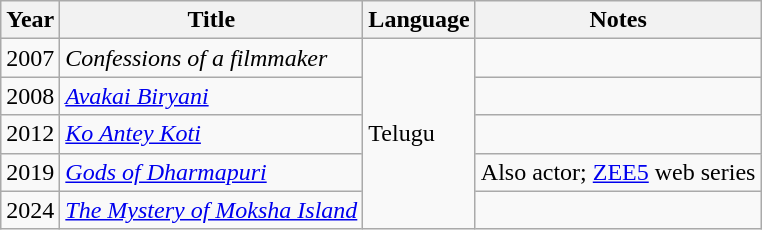<table class="wikitable sortable">
<tr>
<th>Year</th>
<th>Title</th>
<th>Language</th>
<th>Notes</th>
</tr>
<tr>
<td>2007</td>
<td><em>Confessions of a filmmaker</em></td>
<td rowspan="5">Telugu</td>
<td></td>
</tr>
<tr>
<td>2008</td>
<td><em><a href='#'>Avakai Biryani</a></em></td>
<td></td>
</tr>
<tr>
<td>2012</td>
<td><em><a href='#'>Ko Antey Koti</a></em></td>
<td></td>
</tr>
<tr>
<td>2019</td>
<td><em><a href='#'>Gods of Dharmapuri</a></em></td>
<td>Also actor; <a href='#'>ZEE5</a> web series</td>
</tr>
<tr>
<td>2024</td>
<td><em><a href='#'>The Mystery of Moksha Island</a></em></td>
<td></td>
</tr>
</table>
